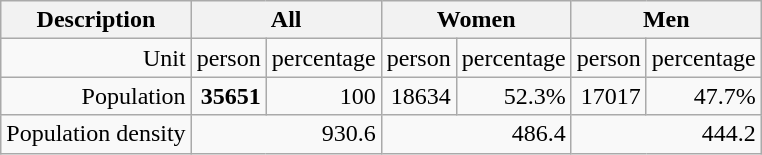<table class="wikitable" style="text-align:right;">
<tr>
<th>Description</th>
<th colspan=2>All</th>
<th colspan=2>Women</th>
<th colspan=2>Men</th>
</tr>
<tr>
<td>Unit</td>
<td>person</td>
<td>percentage</td>
<td>person</td>
<td>percentage</td>
<td>person</td>
<td>percentage</td>
</tr>
<tr ->
<td>Population</td>
<td><strong>35651</strong></td>
<td>100</td>
<td>18634</td>
<td>52.3%</td>
<td>17017</td>
<td>47.7%</td>
</tr>
<tr ->
<td>Population density</td>
<td colspan=2>930.6</td>
<td colspan=2>486.4</td>
<td colspan=2>444.2</td>
</tr>
</table>
